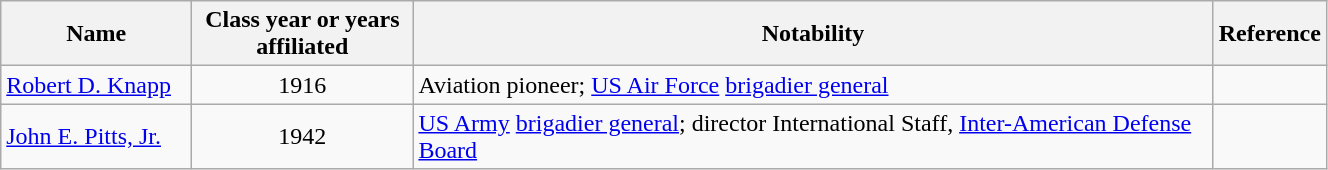<table class="wikitable sortable" style="width:70%">
<tr>
<th width="120">Name</th>
<th width="140" align=center>Class year or years affiliated</th>
<th>Notability</th>
<th width="10" class="unsortable">Reference</th>
</tr>
<tr>
<td><a href='#'>Robert D. Knapp</a></td>
<td align="center">1916</td>
<td>Aviation pioneer; <a href='#'>US Air Force</a> <a href='#'>brigadier general</a></td>
<td align="center"></td>
</tr>
<tr>
<td><a href='#'>John E. Pitts, Jr.</a></td>
<td align="center">1942</td>
<td><a href='#'>US Army</a> <a href='#'>brigadier general</a>; director International Staff, <a href='#'>Inter-American Defense Board</a></td>
<td align="center"></td>
</tr>
</table>
